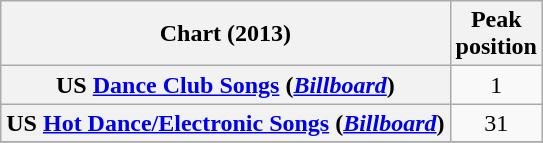<table class="wikitable plainrowheaders">
<tr>
<th scope="col">Chart (2013)</th>
<th scope="col">Peak<br>position</th>
</tr>
<tr>
<th scope="row">US <a href='#'>Dance Club Songs</a> (<em><a href='#'>Billboard</a></em>)</th>
<td style="text-align:center;">1</td>
</tr>
<tr>
<th scope="row">US <a href='#'>Hot Dance/Electronic Songs</a> (<em><a href='#'>Billboard</a></em>)</th>
<td style="text-align:center;">31</td>
</tr>
<tr>
</tr>
</table>
